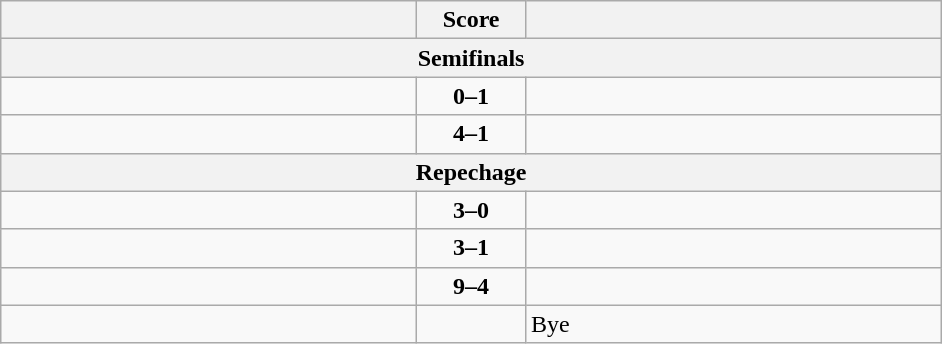<table class="wikitable" style="text-align: left;">
<tr>
<th align="right" width="270"></th>
<th width="65">Score</th>
<th align="left" width="270"></th>
</tr>
<tr>
<th colspan="3">Semifinals</th>
</tr>
<tr>
<td></td>
<td align=center><strong>0–1</strong></td>
<td><strong></strong></td>
</tr>
<tr>
<td><strong></strong></td>
<td align=center><strong>4–1</strong></td>
<td></td>
</tr>
<tr>
<th colspan="3">Repechage</th>
</tr>
<tr>
<td><strong></strong></td>
<td align=center><strong>3–0</strong></td>
<td></td>
</tr>
<tr>
<td><strong></strong></td>
<td align=center><strong>3–1</strong></td>
<td></td>
</tr>
<tr>
<td><strong></strong></td>
<td align=center><strong>9–4</strong></td>
<td></td>
</tr>
<tr>
<td><strong></strong></td>
<td></td>
<td>Bye</td>
</tr>
</table>
